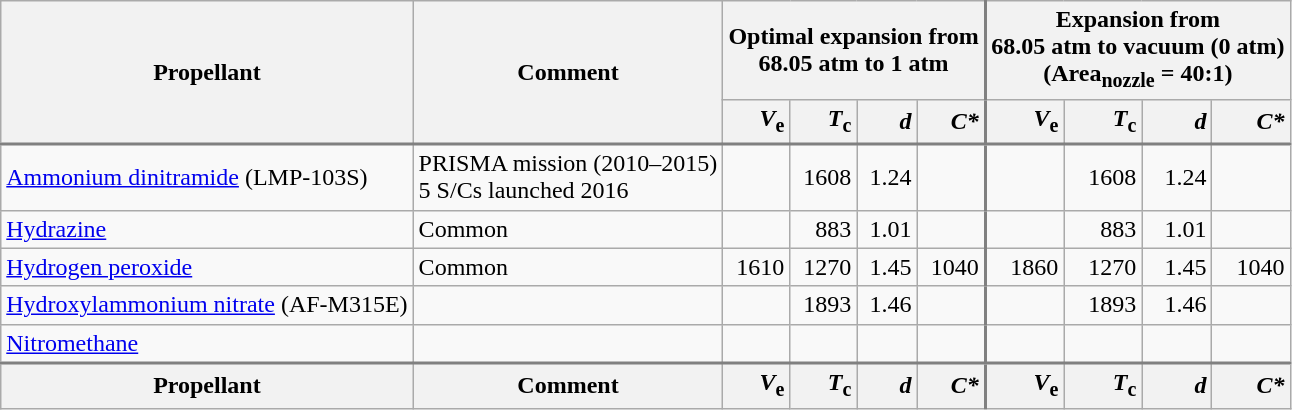<table class="wikitable" style="text-align:right;">
<tr>
<th rowspan=2>Propellant</th>
<th rowspan=2>Comment</th>
<th colspan=4 style="border-right:2px solid grey;">Optimal expansion from<br>68.05 atm to 1 atm</th>
<th colspan=4>Expansion from<br>68.05 atm to vacuum (0 atm)<br>(Area<sub>nozzle</sub> = 40:1)</th>
</tr>
<tr style="border-bottom:2px solid grey;">
<th style="text-align:right;"><em>V</em><sub>e</sub></th>
<th style="text-align:right;"><em>T</em><sub>c</sub></th>
<th style="text-align:right;"><em>d</em></th>
<th style="border-right:2px solid grey; text-align:right;"><em>C*</em></th>
<th style="text-align:right;"><em>V</em><sub>e</sub></th>
<th style="text-align:right;"><em>T</em><sub>c</sub></th>
<th style="text-align:right;"><em>d</em></th>
<th style="text-align:right;"><em>C*</em></th>
</tr>
<tr>
<td style="text-align:left;"><a href='#'>Ammonium dinitramide</a> (LMP-103S)</td>
<td style="text-align:left;">PRISMA mission (2010–2015)<br>5 S/Cs launched 2016</td>
<td></td>
<td>1608</td>
<td>1.24</td>
<td style="border-right:2px solid grey;"></td>
<td></td>
<td>1608</td>
<td>1.24</td>
<td></td>
</tr>
<tr>
<td style="text-align:left;"><a href='#'>Hydrazine</a></td>
<td style="text-align:left;">Common</td>
<td></td>
<td>883</td>
<td>1.01</td>
<td style="border-right:2px solid grey;"></td>
<td></td>
<td>883</td>
<td>1.01</td>
<td></td>
</tr>
<tr>
<td style="text-align:left;"><a href='#'>Hydrogen peroxide</a></td>
<td style="text-align:left;">Common</td>
<td>1610</td>
<td>1270</td>
<td>1.45</td>
<td style="border-right:2px solid grey;">1040</td>
<td>1860</td>
<td>1270</td>
<td>1.45</td>
<td>1040</td>
</tr>
<tr>
<td style="text-align:left;"><a href='#'>Hydroxylammonium nitrate</a> (AF-M315E)</td>
<td style="text-align:left;"></td>
<td></td>
<td>1893</td>
<td>1.46</td>
<td style="border-right:2px solid grey;"></td>
<td></td>
<td>1893</td>
<td>1.46</td>
<td></td>
</tr>
<tr>
<td style="text-align:left;"><a href='#'>Nitromethane</a></td>
<td style="text-align:left;"></td>
<td></td>
<td></td>
<td></td>
<td style="border-right:2px solid grey;"></td>
<td></td>
<td></td>
<td></td>
<td></td>
</tr>
<tr style="border-top:2px solid grey;">
<th>Propellant</th>
<th>Comment</th>
<th style="text-align:right;"><em>V</em><sub>e</sub></th>
<th style="text-align:right;"><em>T</em><sub>c</sub></th>
<th style="text-align:right;"><em>d</em></th>
<th style="border-right:2px solid grey; text-align:right;"><em>C*</em></th>
<th style="text-align:right;"><em>V</em><sub>e</sub></th>
<th style="text-align:right;"><em>T</em><sub>c</sub></th>
<th style="text-align:right;"><em>d</em></th>
<th style="text-align:right;"><em>C*</em></th>
</tr>
</table>
